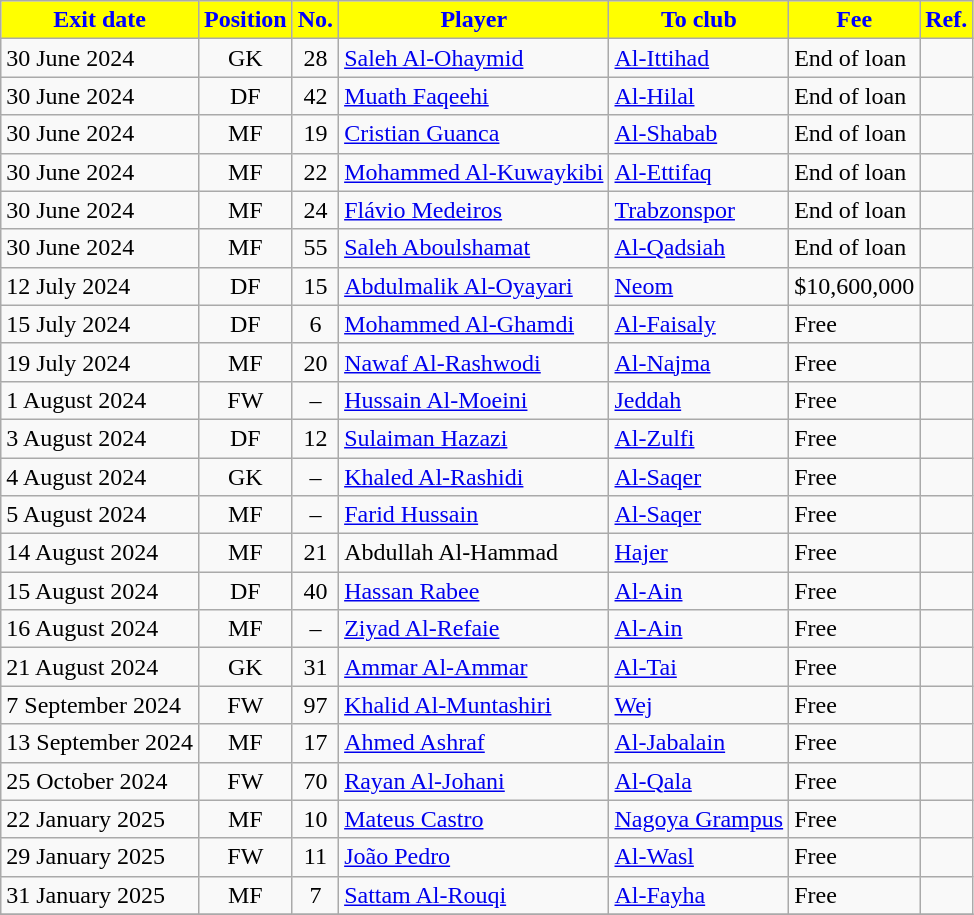<table class="wikitable sortable">
<tr>
<th style="background:yellow; color:blue;"><strong>Exit date</strong></th>
<th style="background:yellow; color:blue;"><strong>Position</strong></th>
<th style="background:yellow; color:blue;"><strong>No.</strong></th>
<th style="background:yellow; color:blue;"><strong>Player</strong></th>
<th style="background:yellow; color:blue;"><strong>To club</strong></th>
<th style="background:yellow; color:blue;"><strong>Fee</strong></th>
<th style="background:yellow; color:blue;"><strong>Ref.</strong></th>
</tr>
<tr>
<td>30 June 2024</td>
<td style="text-align:center;">GK</td>
<td style="text-align:center;">28</td>
<td style="text-align:left;"> <a href='#'>Saleh Al-Ohaymid</a></td>
<td style="text-align:left;"> <a href='#'>Al-Ittihad</a></td>
<td>End of loan</td>
<td></td>
</tr>
<tr>
<td>30 June 2024</td>
<td style="text-align:center;">DF</td>
<td style="text-align:center;">42</td>
<td style="text-align:left;"> <a href='#'>Muath Faqeehi</a></td>
<td style="text-align:left;"> <a href='#'>Al-Hilal</a></td>
<td>End of loan</td>
<td></td>
</tr>
<tr>
<td>30 June 2024</td>
<td style="text-align:center;">MF</td>
<td style="text-align:center;">19</td>
<td style="text-align:left;"> <a href='#'>Cristian Guanca</a></td>
<td style="text-align:left;"> <a href='#'>Al-Shabab</a></td>
<td>End of loan</td>
<td></td>
</tr>
<tr>
<td>30 June 2024</td>
<td style="text-align:center;">MF</td>
<td style="text-align:center;">22</td>
<td style="text-align:left;"> <a href='#'>Mohammed Al-Kuwaykibi</a></td>
<td style="text-align:left;"> <a href='#'>Al-Ettifaq</a></td>
<td>End of loan</td>
<td></td>
</tr>
<tr>
<td>30 June 2024</td>
<td style="text-align:center;">MF</td>
<td style="text-align:center;">24</td>
<td style="text-align:left;"> <a href='#'>Flávio Medeiros</a></td>
<td style="text-align:left;"> <a href='#'>Trabzonspor</a></td>
<td>End of loan</td>
<td></td>
</tr>
<tr>
<td>30 June 2024</td>
<td style="text-align:center;">MF</td>
<td style="text-align:center;">55</td>
<td style="text-align:left;"> <a href='#'>Saleh Aboulshamat</a></td>
<td style="text-align:left;"> <a href='#'>Al-Qadsiah</a></td>
<td>End of loan</td>
<td></td>
</tr>
<tr>
<td>12 July 2024</td>
<td style="text-align:center;">DF</td>
<td style="text-align:center;">15</td>
<td style="text-align:left;"> <a href='#'>Abdulmalik Al-Oyayari</a></td>
<td style="text-align:left;"> <a href='#'>Neom</a></td>
<td>$10,600,000</td>
<td></td>
</tr>
<tr>
<td>15 July 2024</td>
<td style="text-align:center;">DF</td>
<td style="text-align:center;">6</td>
<td style="text-align:left;"> <a href='#'>Mohammed Al-Ghamdi</a></td>
<td style="text-align:left;"> <a href='#'>Al-Faisaly</a></td>
<td>Free</td>
<td></td>
</tr>
<tr>
<td>19 July 2024</td>
<td style="text-align:center;">MF</td>
<td style="text-align:center;">20</td>
<td style="text-align:left;"> <a href='#'>Nawaf Al-Rashwodi</a></td>
<td style="text-align:left;"> <a href='#'>Al-Najma</a></td>
<td>Free</td>
<td></td>
</tr>
<tr>
<td>1 August 2024</td>
<td style="text-align:center;">FW</td>
<td style="text-align:center;">–</td>
<td style="text-align:left;"> <a href='#'>Hussain Al-Moeini</a></td>
<td style="text-align:left;"> <a href='#'>Jeddah</a></td>
<td>Free</td>
<td></td>
</tr>
<tr>
<td>3 August 2024</td>
<td style="text-align:center;">DF</td>
<td style="text-align:center;">12</td>
<td style="text-align:left;"> <a href='#'>Sulaiman Hazazi</a></td>
<td style="text-align:left;"> <a href='#'>Al-Zulfi</a></td>
<td>Free</td>
<td></td>
</tr>
<tr>
<td>4 August 2024</td>
<td style="text-align:center;">GK</td>
<td style="text-align:center;">–</td>
<td style="text-align:left;"> <a href='#'>Khaled Al-Rashidi</a></td>
<td style="text-align:left;"> <a href='#'>Al-Saqer</a></td>
<td>Free</td>
<td></td>
</tr>
<tr>
<td>5 August 2024</td>
<td style="text-align:center;">MF</td>
<td style="text-align:center;">–</td>
<td style="text-align:left;"> <a href='#'>Farid Hussain</a></td>
<td style="text-align:left;"> <a href='#'>Al-Saqer</a></td>
<td>Free</td>
<td></td>
</tr>
<tr>
<td>14 August 2024</td>
<td style="text-align:center;">MF</td>
<td style="text-align:center;">21</td>
<td style="text-align:left;"> Abdullah Al-Hammad</td>
<td style="text-align:left;"> <a href='#'>Hajer</a></td>
<td>Free</td>
<td></td>
</tr>
<tr>
<td>15 August 2024</td>
<td style="text-align:center;">DF</td>
<td style="text-align:center;">40</td>
<td style="text-align:left;"> <a href='#'>Hassan Rabee</a></td>
<td style="text-align:left;"> <a href='#'>Al-Ain</a></td>
<td>Free</td>
<td></td>
</tr>
<tr>
<td>16 August 2024</td>
<td style="text-align:center;">MF</td>
<td style="text-align:center;">–</td>
<td style="text-align:left;"> <a href='#'>Ziyad Al-Refaie</a></td>
<td style="text-align:left;"> <a href='#'>Al-Ain</a></td>
<td>Free</td>
<td></td>
</tr>
<tr>
<td>21 August 2024</td>
<td style="text-align:center;">GK</td>
<td style="text-align:center;">31</td>
<td style="text-align:left;"> <a href='#'>Ammar Al-Ammar</a></td>
<td style="text-align:left;"> <a href='#'>Al-Tai</a></td>
<td>Free</td>
<td></td>
</tr>
<tr>
<td>7 September 2024</td>
<td style="text-align:center;">FW</td>
<td style="text-align:center;">97</td>
<td style="text-align:left;"> <a href='#'>Khalid Al-Muntashiri</a></td>
<td style="text-align:left;"> <a href='#'>Wej</a></td>
<td>Free</td>
<td></td>
</tr>
<tr>
<td>13 September 2024</td>
<td style="text-align:center;">MF</td>
<td style="text-align:center;">17</td>
<td style="text-align:left;"> <a href='#'>Ahmed Ashraf</a></td>
<td style="text-align:left;"> <a href='#'>Al-Jabalain</a></td>
<td>Free</td>
<td></td>
</tr>
<tr>
<td>25 October 2024</td>
<td style="text-align:center;">FW</td>
<td style="text-align:center;">70</td>
<td style="text-align:left;"> <a href='#'>Rayan Al-Johani</a></td>
<td style="text-align:left;"> <a href='#'>Al-Qala</a></td>
<td>Free</td>
<td></td>
</tr>
<tr>
<td>22 January 2025</td>
<td style="text-align:center;">MF</td>
<td style="text-align:center;">10</td>
<td style="text-align:left;"> <a href='#'>Mateus Castro</a></td>
<td style="text-align:left;"> <a href='#'>Nagoya Grampus</a></td>
<td>Free</td>
<td></td>
</tr>
<tr>
<td>29 January 2025</td>
<td style="text-align:center;">FW</td>
<td style="text-align:center;">11</td>
<td style="text-align:left;"> <a href='#'>João Pedro</a></td>
<td style="text-align:left;"> <a href='#'>Al-Wasl</a></td>
<td>Free</td>
<td></td>
</tr>
<tr>
<td>31 January 2025</td>
<td style="text-align:center;">MF</td>
<td style="text-align:center;">7</td>
<td style="text-align:left;"> <a href='#'>Sattam Al-Rouqi</a></td>
<td style="text-align:left;"> <a href='#'>Al-Fayha</a></td>
<td>Free</td>
<td></td>
</tr>
<tr>
</tr>
</table>
